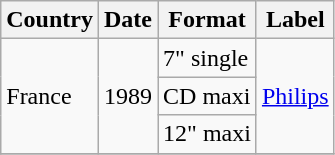<table class=wikitable>
<tr>
<th>Country</th>
<th>Date</th>
<th>Format</th>
<th>Label</th>
</tr>
<tr>
<td rowspan="3">France</td>
<td rowspan="3">1989</td>
<td>7" single</td>
<td rowspan="3"><a href='#'>Philips</a></td>
</tr>
<tr>
<td>CD maxi</td>
</tr>
<tr>
<td>12" maxi</td>
</tr>
<tr>
</tr>
</table>
